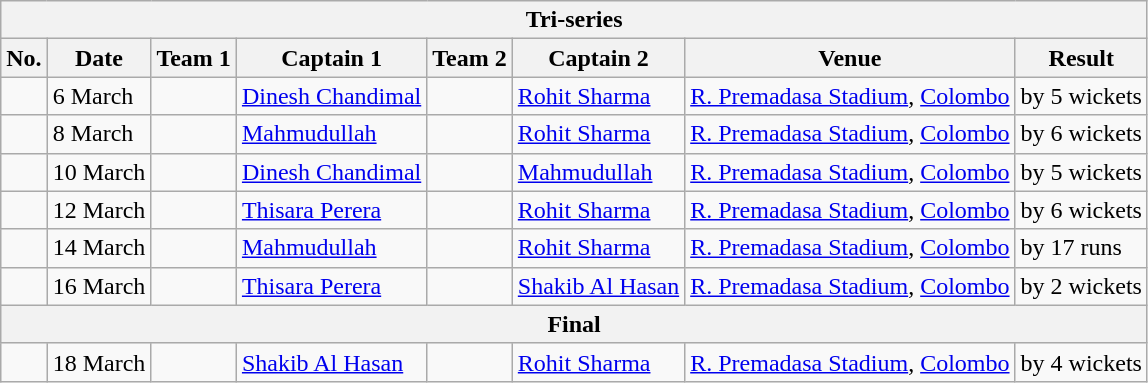<table class="wikitable">
<tr>
<th colspan="8">Tri-series</th>
</tr>
<tr>
<th>No.</th>
<th>Date</th>
<th>Team 1</th>
<th>Captain 1</th>
<th>Team 2</th>
<th>Captain 2</th>
<th>Venue</th>
<th>Result</th>
</tr>
<tr>
<td></td>
<td>6 March</td>
<td></td>
<td><a href='#'>Dinesh Chandimal</a></td>
<td></td>
<td><a href='#'>Rohit Sharma</a></td>
<td><a href='#'>R. Premadasa Stadium</a>, <a href='#'>Colombo</a></td>
<td> by 5 wickets</td>
</tr>
<tr>
<td></td>
<td>8 March</td>
<td></td>
<td><a href='#'>Mahmudullah</a></td>
<td></td>
<td><a href='#'>Rohit Sharma</a></td>
<td><a href='#'>R. Premadasa Stadium</a>, <a href='#'>Colombo</a></td>
<td> by 6 wickets</td>
</tr>
<tr>
<td></td>
<td>10 March</td>
<td></td>
<td><a href='#'>Dinesh Chandimal</a></td>
<td></td>
<td><a href='#'>Mahmudullah</a></td>
<td><a href='#'>R. Premadasa Stadium</a>, <a href='#'>Colombo</a></td>
<td> by 5 wickets</td>
</tr>
<tr>
<td></td>
<td>12 March</td>
<td></td>
<td><a href='#'>Thisara Perera</a></td>
<td></td>
<td><a href='#'>Rohit Sharma</a></td>
<td><a href='#'>R. Premadasa Stadium</a>, <a href='#'>Colombo</a></td>
<td> by 6 wickets</td>
</tr>
<tr>
<td></td>
<td>14 March</td>
<td></td>
<td><a href='#'>Mahmudullah</a></td>
<td></td>
<td><a href='#'>Rohit Sharma</a></td>
<td><a href='#'>R. Premadasa Stadium</a>, <a href='#'>Colombo</a></td>
<td> by 17 runs</td>
</tr>
<tr>
<td></td>
<td>16 March</td>
<td></td>
<td><a href='#'>Thisara Perera</a></td>
<td></td>
<td><a href='#'>Shakib Al Hasan</a></td>
<td><a href='#'>R. Premadasa Stadium</a>, <a href='#'>Colombo</a></td>
<td> by 2 wickets</td>
</tr>
<tr>
<th colspan="8">Final</th>
</tr>
<tr>
<td></td>
<td>18 March</td>
<td></td>
<td><a href='#'>Shakib Al Hasan</a></td>
<td></td>
<td><a href='#'>Rohit Sharma</a></td>
<td><a href='#'>R. Premadasa Stadium</a>, <a href='#'>Colombo</a></td>
<td> by 4 wickets</td>
</tr>
</table>
